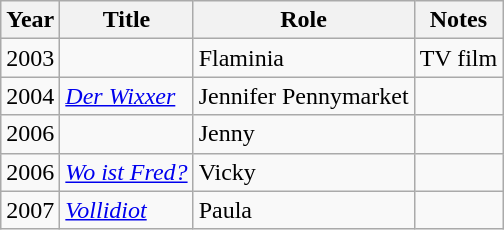<table class="wikitable sortable">
<tr>
<th>Year</th>
<th>Title</th>
<th>Role</th>
<th class="unsortable">Notes</th>
</tr>
<tr>
<td>2003</td>
<td><em></em></td>
<td>Flaminia</td>
<td>TV film</td>
</tr>
<tr>
<td>2004</td>
<td><em><a href='#'>Der Wixxer</a></em></td>
<td>Jennifer Pennymarket</td>
<td></td>
</tr>
<tr>
<td>2006</td>
<td><em></em></td>
<td>Jenny</td>
<td></td>
</tr>
<tr>
<td>2006</td>
<td><em><a href='#'>Wo ist Fred?</a></em></td>
<td>Vicky</td>
<td></td>
</tr>
<tr>
<td>2007</td>
<td><em><a href='#'>Vollidiot</a></em></td>
<td>Paula</td>
<td></td>
</tr>
</table>
